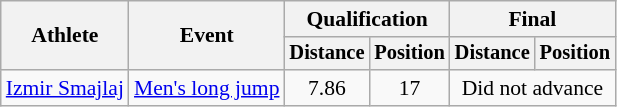<table class=wikitable style="font-size:90%">
<tr>
<th rowspan="2">Athlete</th>
<th rowspan="2">Event</th>
<th colspan="2">Qualification</th>
<th colspan="2">Final</th>
</tr>
<tr style="font-size:95%">
<th>Distance</th>
<th>Position</th>
<th>Distance</th>
<th>Position</th>
</tr>
<tr align=center>
<td align=left><a href='#'>Izmir Smajlaj</a></td>
<td align=left><a href='#'>Men's long jump</a></td>
<td>7.86</td>
<td>17</td>
<td colspan=2>Did not advance</td>
</tr>
</table>
